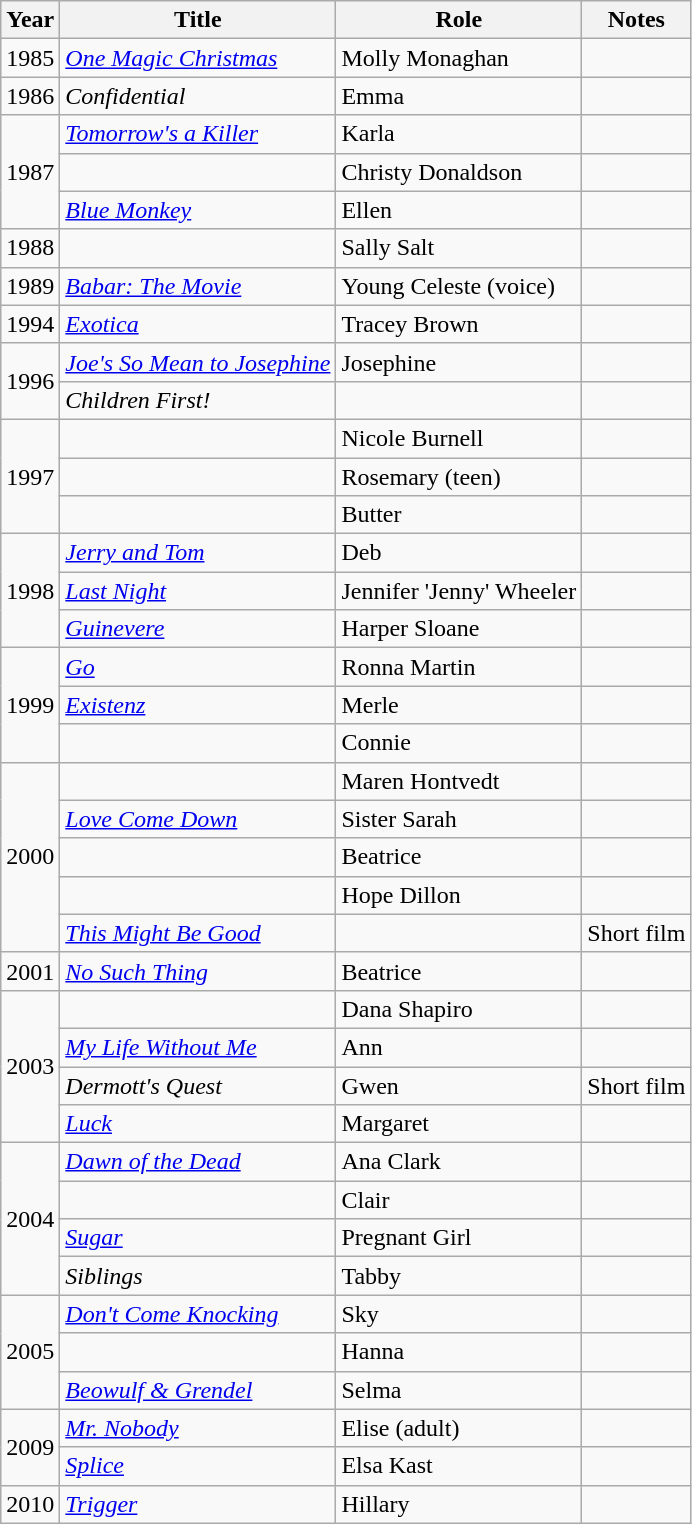<table class="wikitable sortable">
<tr>
<th>Year</th>
<th>Title</th>
<th>Role</th>
<th class="unsortable">Notes</th>
</tr>
<tr>
<td>1985</td>
<td><em><a href='#'>One Magic Christmas</a></em></td>
<td>Molly Monaghan</td>
<td></td>
</tr>
<tr>
<td>1986</td>
<td><em>Confidential</em></td>
<td>Emma</td>
<td></td>
</tr>
<tr>
<td rowspan="3">1987</td>
<td><em><a href='#'>Tomorrow's a Killer</a></em></td>
<td>Karla</td>
<td></td>
</tr>
<tr>
<td><em></em></td>
<td>Christy Donaldson</td>
<td></td>
</tr>
<tr>
<td><em><a href='#'>Blue Monkey</a></em></td>
<td>Ellen</td>
<td></td>
</tr>
<tr>
<td>1988</td>
<td><em></em></td>
<td>Sally Salt</td>
<td></td>
</tr>
<tr>
<td>1989</td>
<td><em><a href='#'>Babar: The Movie</a></em></td>
<td>Young Celeste (voice)</td>
<td></td>
</tr>
<tr>
<td>1994</td>
<td><em><a href='#'>Exotica</a></em></td>
<td>Tracey Brown</td>
<td></td>
</tr>
<tr>
<td rowspan="2">1996</td>
<td><em><a href='#'>Joe's So Mean to Josephine</a></em></td>
<td>Josephine</td>
<td></td>
</tr>
<tr>
<td><em>Children First!</em></td>
<td></td>
<td></td>
</tr>
<tr>
<td rowspan="3">1997</td>
<td><em></em></td>
<td>Nicole Burnell</td>
<td></td>
</tr>
<tr>
<td><em></em></td>
<td>Rosemary (teen)</td>
<td></td>
</tr>
<tr>
<td><em></em></td>
<td>Butter</td>
<td></td>
</tr>
<tr>
<td rowspan="3">1998</td>
<td><em><a href='#'>Jerry and Tom</a></em></td>
<td>Deb</td>
<td></td>
</tr>
<tr>
<td><em><a href='#'>Last Night</a></em></td>
<td>Jennifer 'Jenny' Wheeler</td>
<td></td>
</tr>
<tr>
<td><em><a href='#'>Guinevere</a></em></td>
<td>Harper Sloane</td>
<td></td>
</tr>
<tr>
<td rowspan="3">1999</td>
<td><em><a href='#'>Go</a></em></td>
<td>Ronna Martin</td>
<td></td>
</tr>
<tr>
<td><em><a href='#'>Existenz</a></em></td>
<td>Merle</td>
<td></td>
</tr>
<tr>
<td><em></em></td>
<td>Connie</td>
<td></td>
</tr>
<tr>
<td rowspan="5">2000</td>
<td><em></em></td>
<td>Maren Hontvedt</td>
<td></td>
</tr>
<tr>
<td><em><a href='#'>Love Come Down</a></em></td>
<td>Sister Sarah</td>
<td></td>
</tr>
<tr>
<td><em></em></td>
<td>Beatrice</td>
<td></td>
</tr>
<tr>
<td><em></em></td>
<td>Hope Dillon</td>
<td></td>
</tr>
<tr>
<td><em><a href='#'>This Might Be Good</a></em></td>
<td></td>
<td>Short film</td>
</tr>
<tr>
<td>2001</td>
<td><em><a href='#'>No Such Thing</a></em></td>
<td>Beatrice</td>
<td></td>
</tr>
<tr>
<td rowspan="4">2003</td>
<td><em></em></td>
<td>Dana Shapiro</td>
<td></td>
</tr>
<tr>
<td><em><a href='#'>My Life Without Me</a></em></td>
<td>Ann</td>
<td></td>
</tr>
<tr>
<td><em>Dermott's Quest</em></td>
<td>Gwen</td>
<td>Short film</td>
</tr>
<tr>
<td><em><a href='#'>Luck</a></em></td>
<td>Margaret</td>
<td></td>
</tr>
<tr>
<td rowspan="4">2004</td>
<td><em><a href='#'>Dawn of the Dead</a></em></td>
<td>Ana Clark</td>
<td></td>
</tr>
<tr>
<td><em></em></td>
<td>Clair</td>
<td></td>
</tr>
<tr>
<td><em><a href='#'>Sugar</a></em></td>
<td>Pregnant Girl</td>
<td></td>
</tr>
<tr>
<td><em>Siblings</em></td>
<td>Tabby</td>
<td></td>
</tr>
<tr>
<td rowspan="3">2005</td>
<td><em><a href='#'>Don't Come Knocking</a></em></td>
<td>Sky</td>
<td></td>
</tr>
<tr>
<td><em></em></td>
<td>Hanna</td>
<td></td>
</tr>
<tr>
<td><em><a href='#'>Beowulf & Grendel</a></em></td>
<td>Selma</td>
<td></td>
</tr>
<tr>
<td rowspan="2">2009</td>
<td><em><a href='#'>Mr. Nobody</a></em></td>
<td>Elise (adult)</td>
<td></td>
</tr>
<tr>
<td><em><a href='#'>Splice</a></em></td>
<td>Elsa Kast</td>
<td></td>
</tr>
<tr>
<td>2010</td>
<td><em><a href='#'>Trigger</a></em></td>
<td>Hillary</td>
<td></td>
</tr>
</table>
